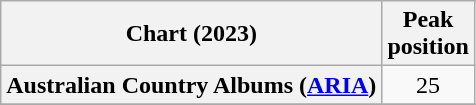<table class="wikitable sortable plainrowheaders" style="text-align:center">
<tr>
<th scope="col">Chart (2023)</th>
<th scope="col">Peak<br>position</th>
</tr>
<tr>
<th scope="row">Australian Country Albums (<a href='#'>ARIA</a>)</th>
<td>25</td>
</tr>
<tr>
</tr>
<tr>
</tr>
<tr>
</tr>
<tr>
</tr>
<tr>
</tr>
<tr>
</tr>
<tr>
</tr>
</table>
